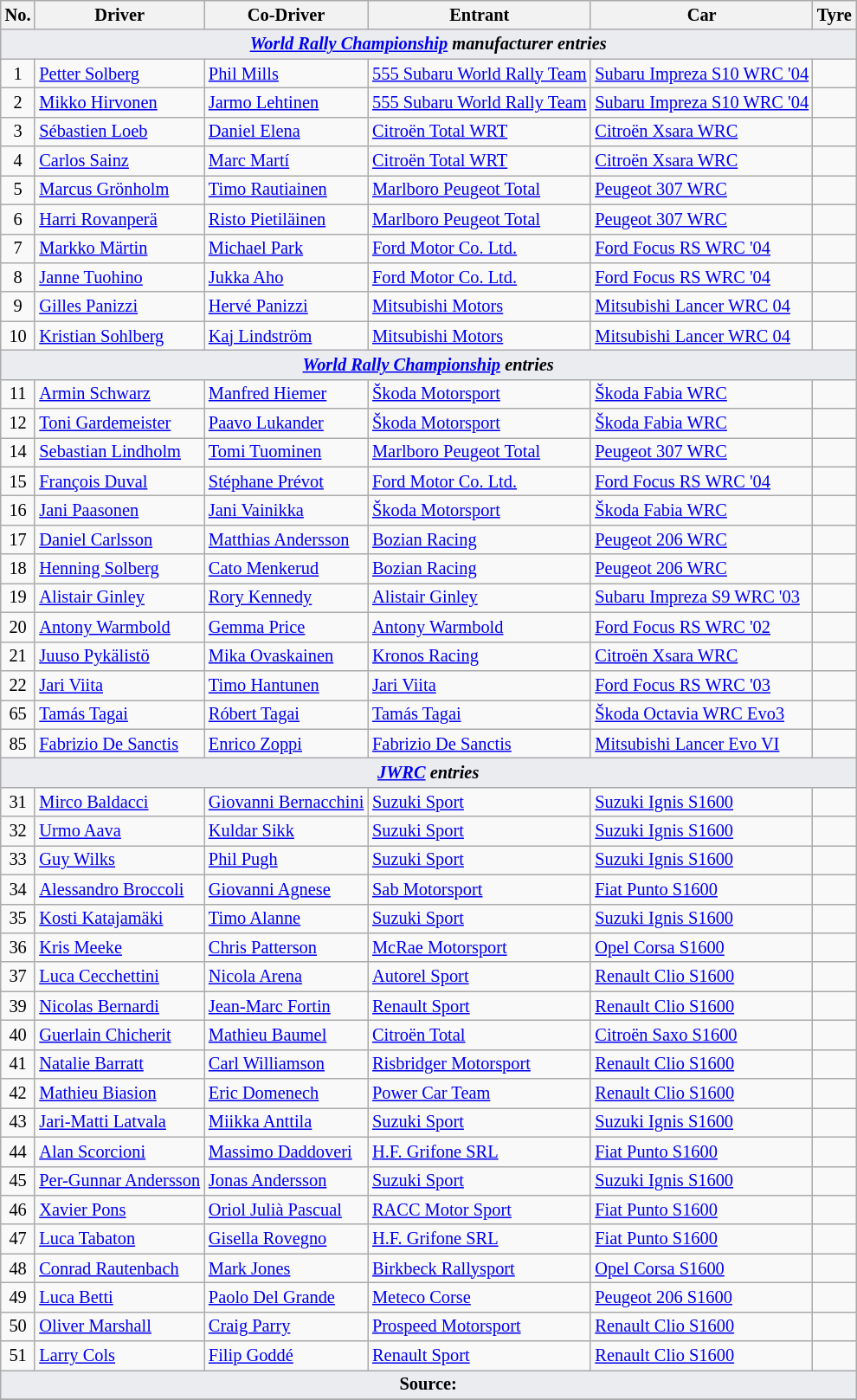<table class="wikitable" style="font-size: 85%;">
<tr>
<th>No.</th>
<th>Driver</th>
<th>Co-Driver</th>
<th>Entrant</th>
<th>Car</th>
<th>Tyre</th>
</tr>
<tr>
<td style="background-color:#EAECF0; text-align:center" colspan="6"><strong><em><a href='#'>World Rally Championship</a> manufacturer entries</em></strong></td>
</tr>
<tr>
<td align="center">1</td>
<td> <a href='#'>Petter Solberg</a></td>
<td> <a href='#'>Phil Mills</a></td>
<td> <a href='#'>555 Subaru World Rally Team</a></td>
<td><a href='#'>Subaru Impreza S10 WRC '04</a></td>
<td align="center"></td>
</tr>
<tr>
<td align="center">2</td>
<td> <a href='#'>Mikko Hirvonen</a></td>
<td> <a href='#'>Jarmo Lehtinen</a></td>
<td> <a href='#'>555 Subaru World Rally Team</a></td>
<td><a href='#'>Subaru Impreza S10 WRC '04</a></td>
<td align="center"></td>
</tr>
<tr>
<td align="center">3</td>
<td> <a href='#'>Sébastien Loeb</a></td>
<td> <a href='#'>Daniel Elena</a></td>
<td> <a href='#'>Citroën Total WRT</a></td>
<td><a href='#'>Citroën Xsara WRC</a></td>
<td align="center"></td>
</tr>
<tr>
<td align="center">4</td>
<td> <a href='#'>Carlos Sainz</a></td>
<td> <a href='#'>Marc Martí</a></td>
<td> <a href='#'>Citroën Total WRT</a></td>
<td><a href='#'>Citroën Xsara WRC</a></td>
<td align="center"></td>
</tr>
<tr>
<td align="center">5</td>
<td> <a href='#'>Marcus Grönholm</a></td>
<td> <a href='#'>Timo Rautiainen</a></td>
<td> <a href='#'>Marlboro Peugeot Total</a></td>
<td><a href='#'>Peugeot 307 WRC</a></td>
<td align="center"></td>
</tr>
<tr>
<td align="center">6</td>
<td> <a href='#'>Harri Rovanperä</a></td>
<td> <a href='#'>Risto Pietiläinen</a></td>
<td> <a href='#'>Marlboro Peugeot Total</a></td>
<td><a href='#'>Peugeot 307 WRC</a></td>
<td align="center"></td>
</tr>
<tr>
<td align="center">7</td>
<td> <a href='#'>Markko Märtin</a></td>
<td> <a href='#'>Michael Park</a></td>
<td> <a href='#'>Ford Motor Co. Ltd.</a></td>
<td><a href='#'>Ford Focus RS WRC '04</a></td>
<td align="center"></td>
</tr>
<tr>
<td align="center">8</td>
<td> <a href='#'>Janne Tuohino</a></td>
<td> <a href='#'>Jukka Aho</a></td>
<td> <a href='#'>Ford Motor Co. Ltd.</a></td>
<td><a href='#'>Ford Focus RS WRC '04</a></td>
<td align="center"></td>
</tr>
<tr>
<td align="center">9</td>
<td> <a href='#'>Gilles Panizzi</a></td>
<td> <a href='#'>Hervé Panizzi</a></td>
<td> <a href='#'>Mitsubishi Motors</a></td>
<td><a href='#'>Mitsubishi Lancer WRC 04</a></td>
<td align="center"></td>
</tr>
<tr>
<td align="center">10</td>
<td> <a href='#'>Kristian Sohlberg</a></td>
<td> <a href='#'>Kaj Lindström</a></td>
<td> <a href='#'>Mitsubishi Motors</a></td>
<td><a href='#'>Mitsubishi Lancer WRC 04</a></td>
<td align="center"></td>
</tr>
<tr>
<td style="background-color:#EAECF0; text-align:center" colspan="6"><strong><em><a href='#'>World Rally Championship</a> entries</em></strong></td>
</tr>
<tr>
<td align="center">11</td>
<td> <a href='#'>Armin Schwarz</a></td>
<td> <a href='#'>Manfred Hiemer</a></td>
<td> <a href='#'>Škoda Motorsport</a></td>
<td><a href='#'>Škoda Fabia WRC</a></td>
<td align="center"></td>
</tr>
<tr>
<td align="center">12</td>
<td> <a href='#'>Toni Gardemeister</a></td>
<td> <a href='#'>Paavo Lukander</a></td>
<td> <a href='#'>Škoda Motorsport</a></td>
<td><a href='#'>Škoda Fabia WRC</a></td>
<td align="center"></td>
</tr>
<tr>
<td align="center">14</td>
<td> <a href='#'>Sebastian Lindholm</a></td>
<td> <a href='#'>Tomi Tuominen</a></td>
<td> <a href='#'>Marlboro Peugeot Total</a></td>
<td><a href='#'>Peugeot 307 WRC</a></td>
<td align="center"></td>
</tr>
<tr>
<td align="center">15</td>
<td> <a href='#'>François Duval</a></td>
<td> <a href='#'>Stéphane Prévot</a></td>
<td> <a href='#'>Ford Motor Co. Ltd.</a></td>
<td><a href='#'>Ford Focus RS WRC '04</a></td>
<td align="center"></td>
</tr>
<tr>
<td align="center">16</td>
<td> <a href='#'>Jani Paasonen</a></td>
<td> <a href='#'>Jani Vainikka</a></td>
<td> <a href='#'>Škoda Motorsport</a></td>
<td><a href='#'>Škoda Fabia WRC</a></td>
<td align="center"></td>
</tr>
<tr>
<td align="center">17</td>
<td> <a href='#'>Daniel Carlsson</a></td>
<td> <a href='#'>Matthias Andersson</a></td>
<td> <a href='#'>Bozian Racing</a></td>
<td><a href='#'>Peugeot 206 WRC</a></td>
<td align="center"></td>
</tr>
<tr>
<td align="center">18</td>
<td> <a href='#'>Henning Solberg</a></td>
<td> <a href='#'>Cato Menkerud</a></td>
<td> <a href='#'>Bozian Racing</a></td>
<td><a href='#'>Peugeot 206 WRC</a></td>
<td align="center"></td>
</tr>
<tr>
<td align="center">19</td>
<td> <a href='#'>Alistair Ginley</a></td>
<td> <a href='#'>Rory Kennedy</a></td>
<td> <a href='#'>Alistair Ginley</a></td>
<td><a href='#'>Subaru Impreza S9 WRC '03</a></td>
<td align="center"></td>
</tr>
<tr>
<td align="center">20</td>
<td> <a href='#'>Antony Warmbold</a></td>
<td> <a href='#'>Gemma Price</a></td>
<td> <a href='#'>Antony Warmbold</a></td>
<td><a href='#'>Ford Focus RS WRC '02</a></td>
<td align="center"></td>
</tr>
<tr>
<td align="center">21</td>
<td> <a href='#'>Juuso Pykälistö</a></td>
<td> <a href='#'>Mika Ovaskainen</a></td>
<td> <a href='#'>Kronos Racing</a></td>
<td><a href='#'>Citroën Xsara WRC</a></td>
<td></td>
</tr>
<tr>
<td align="center">22</td>
<td> <a href='#'>Jari Viita</a></td>
<td> <a href='#'>Timo Hantunen</a></td>
<td> <a href='#'>Jari Viita</a></td>
<td><a href='#'>Ford Focus RS WRC '03</a></td>
<td align="center"></td>
</tr>
<tr>
<td align="center">65</td>
<td> <a href='#'>Tamás Tagai</a></td>
<td> <a href='#'>Róbert Tagai</a></td>
<td> <a href='#'>Tamás Tagai</a></td>
<td><a href='#'>Škoda Octavia WRC Evo3</a></td>
<td align="center"></td>
</tr>
<tr>
<td align="center">85</td>
<td> <a href='#'>Fabrizio De Sanctis</a></td>
<td> <a href='#'>Enrico Zoppi</a></td>
<td> <a href='#'>Fabrizio De Sanctis</a></td>
<td><a href='#'>Mitsubishi Lancer Evo VI</a></td>
<td></td>
</tr>
<tr>
<td style="background-color:#EAECF0; text-align:center" colspan="6"><strong><em><a href='#'>JWRC</a> entries</em></strong></td>
</tr>
<tr>
<td align="center">31</td>
<td> <a href='#'>Mirco Baldacci</a></td>
<td> <a href='#'>Giovanni Bernacchini</a></td>
<td> <a href='#'>Suzuki Sport</a></td>
<td><a href='#'>Suzuki Ignis S1600</a></td>
<td align="center"></td>
</tr>
<tr>
<td align="center">32</td>
<td> <a href='#'>Urmo Aava</a></td>
<td> <a href='#'>Kuldar Sikk</a></td>
<td> <a href='#'>Suzuki Sport</a></td>
<td><a href='#'>Suzuki Ignis S1600</a></td>
<td align="center"></td>
</tr>
<tr>
<td align="center">33</td>
<td> <a href='#'>Guy Wilks</a></td>
<td> <a href='#'>Phil Pugh</a></td>
<td> <a href='#'>Suzuki Sport</a></td>
<td><a href='#'>Suzuki Ignis S1600</a></td>
<td align="center"></td>
</tr>
<tr>
<td align="center">34</td>
<td> <a href='#'>Alessandro Broccoli</a></td>
<td> <a href='#'>Giovanni Agnese</a></td>
<td> <a href='#'>Sab Motorsport</a></td>
<td><a href='#'>Fiat Punto S1600</a></td>
<td align="center"></td>
</tr>
<tr>
<td align="center">35</td>
<td> <a href='#'>Kosti Katajamäki</a></td>
<td> <a href='#'>Timo Alanne</a></td>
<td> <a href='#'>Suzuki Sport</a></td>
<td><a href='#'>Suzuki Ignis S1600</a></td>
<td align="center"></td>
</tr>
<tr>
<td align="center">36</td>
<td> <a href='#'>Kris Meeke</a></td>
<td> <a href='#'>Chris Patterson</a></td>
<td> <a href='#'>McRae Motorsport</a></td>
<td><a href='#'>Opel Corsa S1600</a></td>
<td align="center"></td>
</tr>
<tr>
<td align="center">37</td>
<td> <a href='#'>Luca Cecchettini</a></td>
<td> <a href='#'>Nicola Arena</a></td>
<td> <a href='#'>Autorel Sport</a></td>
<td><a href='#'>Renault Clio S1600</a></td>
<td align="center"></td>
</tr>
<tr>
<td align="center">39</td>
<td> <a href='#'>Nicolas Bernardi</a></td>
<td> <a href='#'>Jean-Marc Fortin</a></td>
<td> <a href='#'>Renault Sport</a></td>
<td><a href='#'>Renault Clio S1600</a></td>
<td align="center"></td>
</tr>
<tr>
<td align="center">40</td>
<td> <a href='#'>Guerlain Chicherit</a></td>
<td> <a href='#'>Mathieu Baumel</a></td>
<td> <a href='#'>Citroën Total</a></td>
<td><a href='#'>Citroën Saxo S1600</a></td>
<td align="center"></td>
</tr>
<tr>
<td align="center">41</td>
<td> <a href='#'>Natalie Barratt</a></td>
<td> <a href='#'>Carl Williamson</a></td>
<td> <a href='#'>Risbridger Motorsport</a></td>
<td><a href='#'>Renault Clio S1600</a></td>
<td align="center"></td>
</tr>
<tr>
<td align="center">42</td>
<td> <a href='#'>Mathieu Biasion</a></td>
<td> <a href='#'>Eric Domenech</a></td>
<td> <a href='#'>Power Car Team</a></td>
<td><a href='#'>Renault Clio S1600</a></td>
<td align="center"></td>
</tr>
<tr>
<td align="center">43</td>
<td> <a href='#'>Jari-Matti Latvala</a></td>
<td> <a href='#'>Miikka Anttila</a></td>
<td> <a href='#'>Suzuki Sport</a></td>
<td><a href='#'>Suzuki Ignis S1600</a></td>
<td align="center"></td>
</tr>
<tr>
<td align="center">44</td>
<td> <a href='#'>Alan Scorcioni</a></td>
<td> <a href='#'>Massimo Daddoveri</a></td>
<td> <a href='#'>H.F. Grifone SRL</a></td>
<td><a href='#'>Fiat Punto S1600</a></td>
<td align="center"></td>
</tr>
<tr>
<td align="center">45</td>
<td> <a href='#'>Per-Gunnar Andersson</a></td>
<td> <a href='#'>Jonas Andersson</a></td>
<td> <a href='#'>Suzuki Sport</a></td>
<td><a href='#'>Suzuki Ignis S1600</a></td>
<td align="center"></td>
</tr>
<tr>
<td align="center">46</td>
<td> <a href='#'>Xavier Pons</a></td>
<td> <a href='#'>Oriol Julià Pascual</a></td>
<td> <a href='#'>RACC Motor Sport</a></td>
<td><a href='#'>Fiat Punto S1600</a></td>
<td align="center"></td>
</tr>
<tr>
<td align="center">47</td>
<td> <a href='#'>Luca Tabaton</a></td>
<td> <a href='#'>Gisella Rovegno</a></td>
<td> <a href='#'>H.F. Grifone SRL</a></td>
<td><a href='#'>Fiat Punto S1600</a></td>
<td align="center"></td>
</tr>
<tr>
<td align="center">48</td>
<td> <a href='#'>Conrad Rautenbach</a></td>
<td> <a href='#'>Mark Jones</a></td>
<td> <a href='#'>Birkbeck Rallysport</a></td>
<td><a href='#'>Opel Corsa S1600</a></td>
<td align="center"></td>
</tr>
<tr>
<td align="center">49</td>
<td> <a href='#'>Luca Betti</a></td>
<td> <a href='#'>Paolo Del Grande</a></td>
<td> <a href='#'>Meteco Corse</a></td>
<td><a href='#'>Peugeot 206 S1600</a></td>
<td align="center"></td>
</tr>
<tr>
<td align="center">50</td>
<td> <a href='#'>Oliver Marshall</a></td>
<td> <a href='#'>Craig Parry</a></td>
<td> <a href='#'>Prospeed Motorsport</a></td>
<td><a href='#'>Renault Clio S1600</a></td>
<td align="center"></td>
</tr>
<tr>
<td align="center">51</td>
<td> <a href='#'>Larry Cols</a></td>
<td> <a href='#'>Filip Goddé</a></td>
<td> <a href='#'>Renault Sport</a></td>
<td><a href='#'>Renault Clio S1600</a></td>
<td align="center"></td>
</tr>
<tr>
<td style="background-color:#EAECF0; text-align:center" colspan="6"><strong>Source:</strong></td>
</tr>
<tr>
</tr>
</table>
